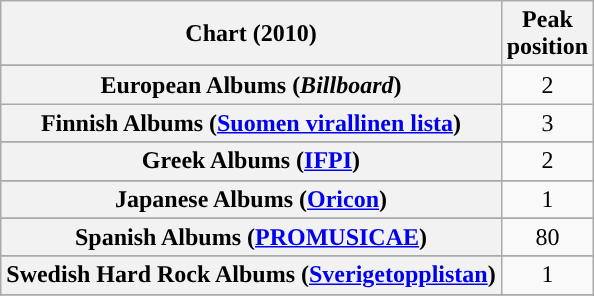<table class="wikitable sortable plainrowheaders" style="text-align:center">
<tr>
<th>Chart (2010)</th>
<th>Peak<br>position</th>
</tr>
<tr>
</tr>
<tr>
</tr>
<tr>
</tr>
<tr>
</tr>
<tr>
</tr>
<tr>
</tr>
<tr>
<th scope="row">European Albums (<em>Billboard</em>)</th>
<td align="center">2</td>
</tr>
<tr>
<th scope="row">Finnish Albums (<a href='#'>Suomen virallinen lista</a>)</th>
<td align="center">3</td>
</tr>
<tr>
</tr>
<tr>
</tr>
<tr>
<th scope="row">Greek Albums (<a href='#'>IFPI</a>)</th>
<td align="middle">2</td>
</tr>
<tr>
</tr>
<tr>
</tr>
<tr>
<th scope="row">Japanese Albums (<a href='#'>Oricon</a>)</th>
<td style="text-align:center;">1</td>
</tr>
<tr>
</tr>
<tr>
</tr>
<tr>
</tr>
<tr>
<th scope="row">Spanish Albums (<a href='#'>PROMUSICAE</a>)</th>
<td align="center">80</td>
</tr>
<tr>
</tr>
<tr>
<th scope="row">Swedish Hard Rock Albums (<a href='#'>Sverigetopplistan</a>)</th>
<td align="center">1</td>
</tr>
<tr>
</tr>
<tr>
</tr>
<tr>
</tr>
<tr>
</tr>
<tr>
</tr>
<tr>
</tr>
<tr>
</tr>
<tr>
</tr>
<tr>
</tr>
</table>
